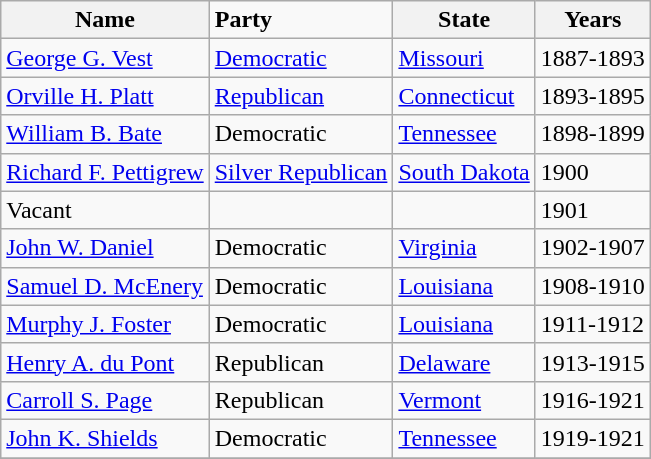<table class=wikitable>
<tr>
<th><strong>Name</strong></th>
<td><strong>Party</strong></td>
<th><strong>State</strong></th>
<th><strong>Years</strong></th>
</tr>
<tr>
<td><a href='#'>George G. Vest</a></td>
<td><a href='#'>Democratic</a></td>
<td><a href='#'>Missouri</a></td>
<td>1887-1893</td>
</tr>
<tr>
<td><a href='#'>Orville H. Platt</a></td>
<td><a href='#'>Republican</a></td>
<td><a href='#'>Connecticut</a></td>
<td>1893-1895</td>
</tr>
<tr>
<td><a href='#'>William B. Bate</a></td>
<td>Democratic</td>
<td><a href='#'>Tennessee</a></td>
<td>1898-1899</td>
</tr>
<tr>
<td><a href='#'>Richard F. Pettigrew</a></td>
<td><a href='#'>Silver Republican</a></td>
<td><a href='#'>South Dakota</a></td>
<td>1900</td>
</tr>
<tr>
<td>Vacant</td>
<td></td>
<td></td>
<td>1901</td>
</tr>
<tr>
<td><a href='#'>John W. Daniel</a></td>
<td>Democratic</td>
<td><a href='#'>Virginia</a></td>
<td>1902-1907</td>
</tr>
<tr>
<td><a href='#'>Samuel D. McEnery</a></td>
<td>Democratic</td>
<td><a href='#'>Louisiana</a></td>
<td>1908-1910</td>
</tr>
<tr>
<td><a href='#'>Murphy J. Foster</a></td>
<td>Democratic</td>
<td><a href='#'>Louisiana</a></td>
<td>1911-1912</td>
</tr>
<tr>
<td><a href='#'>Henry A. du Pont</a></td>
<td>Republican</td>
<td><a href='#'>Delaware</a></td>
<td>1913-1915</td>
</tr>
<tr>
<td><a href='#'>Carroll S. Page</a></td>
<td>Republican</td>
<td><a href='#'>Vermont</a></td>
<td>1916-1921</td>
</tr>
<tr>
<td><a href='#'>John K. Shields</a></td>
<td>Democratic</td>
<td><a href='#'>Tennessee</a></td>
<td>1919-1921</td>
</tr>
<tr>
</tr>
</table>
